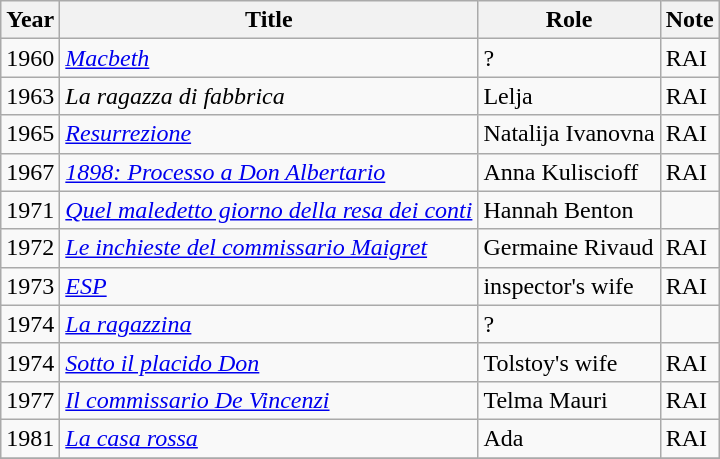<table class="wikitable sortable">
<tr>
<th>Year</th>
<th>Title</th>
<th>Role</th>
<th class="unsortable">Note</th>
</tr>
<tr>
<td>1960</td>
<td><em><a href='#'>Macbeth</a></em></td>
<td>?</td>
<td>RAI</td>
</tr>
<tr>
<td>1963</td>
<td><em>La ragazza di fabbrica</em></td>
<td>Lelja</td>
<td>RAI</td>
</tr>
<tr>
<td>1965</td>
<td><em><a href='#'>Resurrezione</a></em></td>
<td>Natalija Ivanovna</td>
<td>RAI</td>
</tr>
<tr>
<td>1967</td>
<td><em><a href='#'>1898: Processo a Don Albertario</a></em></td>
<td>Anna Kuliscioff</td>
<td>RAI</td>
</tr>
<tr>
<td>1971</td>
<td><em><a href='#'>Quel maledetto giorno della resa dei conti</a></em></td>
<td>Hannah Benton</td>
<td></td>
</tr>
<tr>
<td>1972</td>
<td><em><a href='#'>Le inchieste del commissario Maigret</a></em></td>
<td>Germaine Rivaud</td>
<td>RAI</td>
</tr>
<tr>
<td>1973</td>
<td><em><a href='#'>ESP</a></em></td>
<td>inspector's wife</td>
<td>RAI</td>
</tr>
<tr>
<td>1974</td>
<td><em><a href='#'>La ragazzina</a></em></td>
<td>?</td>
<td></td>
</tr>
<tr>
<td>1974</td>
<td><em><a href='#'>Sotto il placido Don</a></em></td>
<td>Tolstoy's wife</td>
<td>RAI</td>
</tr>
<tr>
<td>1977</td>
<td><em><a href='#'>Il commissario De Vincenzi</a></em></td>
<td>Telma Mauri</td>
<td>RAI</td>
</tr>
<tr>
<td>1981</td>
<td><em><a href='#'>La casa rossa</a></em></td>
<td>Ada</td>
<td>RAI</td>
</tr>
<tr>
</tr>
</table>
